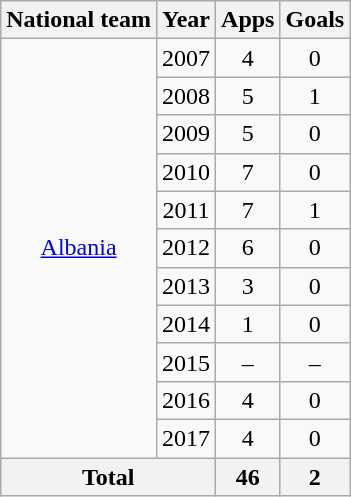<table class="wikitable" style="text-align:center">
<tr>
<th>National team</th>
<th>Year</th>
<th>Apps</th>
<th>Goals</th>
</tr>
<tr>
<td rowspan="11"><a href='#'>Albania</a></td>
<td>2007</td>
<td>4</td>
<td>0</td>
</tr>
<tr>
<td>2008</td>
<td>5</td>
<td>1</td>
</tr>
<tr>
<td>2009</td>
<td>5</td>
<td>0</td>
</tr>
<tr>
<td>2010</td>
<td>7</td>
<td>0</td>
</tr>
<tr>
<td>2011</td>
<td>7</td>
<td>1</td>
</tr>
<tr>
<td>2012</td>
<td>6</td>
<td>0</td>
</tr>
<tr>
<td>2013</td>
<td>3</td>
<td>0</td>
</tr>
<tr>
<td>2014</td>
<td>1</td>
<td>0</td>
</tr>
<tr>
<td>2015</td>
<td>–</td>
<td>–</td>
</tr>
<tr>
<td>2016</td>
<td>4</td>
<td>0</td>
</tr>
<tr>
<td>2017</td>
<td>4</td>
<td>0</td>
</tr>
<tr>
<th colspan="2">Total</th>
<th>46</th>
<th>2</th>
</tr>
</table>
